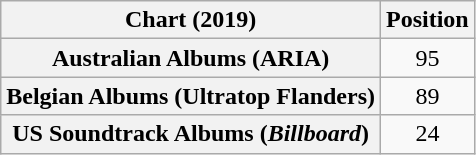<table class="wikitable sortable plainrowheaders" style="text-align:center">
<tr>
<th scope="col">Chart (2019)</th>
<th scope="col">Position</th>
</tr>
<tr>
<th scope="row">Australian Albums (ARIA)</th>
<td>95</td>
</tr>
<tr>
<th scope="row">Belgian Albums (Ultratop Flanders)</th>
<td>89</td>
</tr>
<tr>
<th scope="row">US Soundtrack Albums (<em>Billboard</em>)</th>
<td>24</td>
</tr>
</table>
